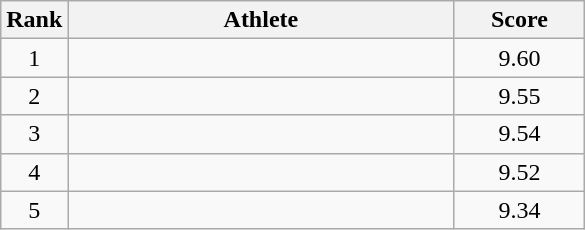<table class="wikitable" style="text-align:center">
<tr>
<th width=20>Rank</th>
<th width=250>Athlete</th>
<th width=80>Score</th>
</tr>
<tr>
<td>1</td>
<td align="left"></td>
<td>9.60</td>
</tr>
<tr>
<td>2</td>
<td align="left"></td>
<td>9.55</td>
</tr>
<tr>
<td>3</td>
<td align="left"></td>
<td>9.54</td>
</tr>
<tr>
<td>4</td>
<td align="left"></td>
<td>9.52</td>
</tr>
<tr>
<td>5</td>
<td align="left"></td>
<td>9.34</td>
</tr>
</table>
